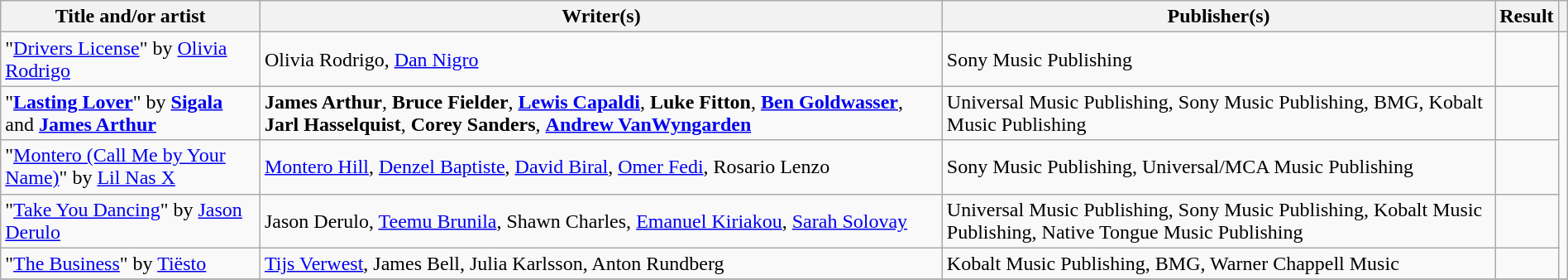<table class="wikitable" width=100%>
<tr>
<th scope="col">Title and/or artist</th>
<th scope="col">Writer(s)</th>
<th scope="col">Publisher(s)</th>
<th scope="col">Result</th>
<th scope="col"></th>
</tr>
<tr>
<td>"<a href='#'>Drivers License</a>" by <a href='#'>Olivia Rodrigo</a></td>
<td>Olivia Rodrigo, <a href='#'>Dan Nigro</a></td>
<td>Sony Music Publishing</td>
<td></td>
<td rowspan="5"></td>
</tr>
<tr>
<td>"<strong><a href='#'>Lasting Lover</a></strong>" by <strong><a href='#'>Sigala</a></strong> and <strong><a href='#'>James Arthur</a></strong></td>
<td><strong>James Arthur</strong>, <strong>Bruce Fielder</strong>, <strong><a href='#'>Lewis Capaldi</a></strong>, <strong>Luke Fitton</strong>, <strong><a href='#'>Ben Goldwasser</a></strong>, <strong>Jarl Hasselquist</strong>, <strong>Corey Sanders</strong>, <strong><a href='#'>Andrew VanWyngarden</a></strong></td>
<td>Universal Music Publishing, Sony Music Publishing, BMG, Kobalt Music Publishing</td>
<td></td>
</tr>
<tr>
<td>"<a href='#'>Montero (Call Me by Your Name)</a>" by <a href='#'>Lil Nas X</a></td>
<td><a href='#'>Montero Hill</a>, <a href='#'>Denzel Baptiste</a>, <a href='#'>David Biral</a>, <a href='#'>Omer Fedi</a>, Rosario Lenzo</td>
<td>Sony Music Publishing, Universal/MCA Music Publishing</td>
<td></td>
</tr>
<tr>
<td>"<a href='#'>Take You Dancing</a>" by <a href='#'>Jason Derulo</a></td>
<td>Jason Derulo, <a href='#'>Teemu Brunila</a>, Shawn Charles, <a href='#'>Emanuel Kiriakou</a>, <a href='#'>Sarah Solovay</a></td>
<td>Universal Music Publishing, Sony Music Publishing, Kobalt Music Publishing, Native Tongue Music Publishing</td>
<td></td>
</tr>
<tr>
<td>"<a href='#'>The Business</a>" by <a href='#'>Tiësto</a></td>
<td><a href='#'>Tijs Verwest</a>, James Bell, Julia Karlsson, Anton Rundberg</td>
<td>Kobalt Music Publishing, BMG, Warner Chappell Music</td>
<td></td>
</tr>
<tr>
</tr>
</table>
